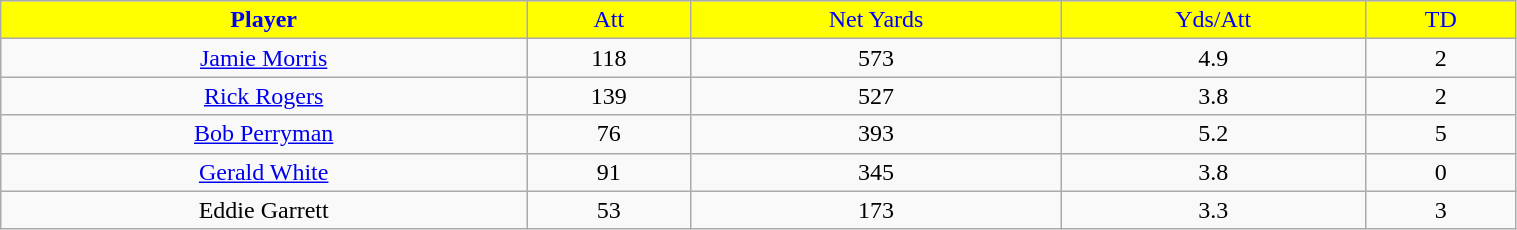<table class="wikitable" width="80%">
<tr align="center"  style="background:yellow;color:blue;">
<td><strong>Player</strong></td>
<td>Att</td>
<td>Net Yards</td>
<td>Yds/Att</td>
<td>TD</td>
</tr>
<tr align="center" bgcolor="">
<td><a href='#'>Jamie Morris</a></td>
<td>118</td>
<td>573</td>
<td>4.9</td>
<td>2</td>
</tr>
<tr align="center" bgcolor="">
<td><a href='#'>Rick Rogers</a></td>
<td>139</td>
<td>527</td>
<td>3.8</td>
<td>2</td>
</tr>
<tr align="center" bgcolor="">
<td><a href='#'>Bob Perryman</a></td>
<td>76</td>
<td>393</td>
<td>5.2</td>
<td>5</td>
</tr>
<tr align="center" bgcolor="">
<td><a href='#'>Gerald White</a></td>
<td>91</td>
<td>345</td>
<td>3.8</td>
<td>0</td>
</tr>
<tr align="center" bgcolor="">
<td>Eddie Garrett</td>
<td>53</td>
<td>173</td>
<td>3.3</td>
<td>3</td>
</tr>
</table>
